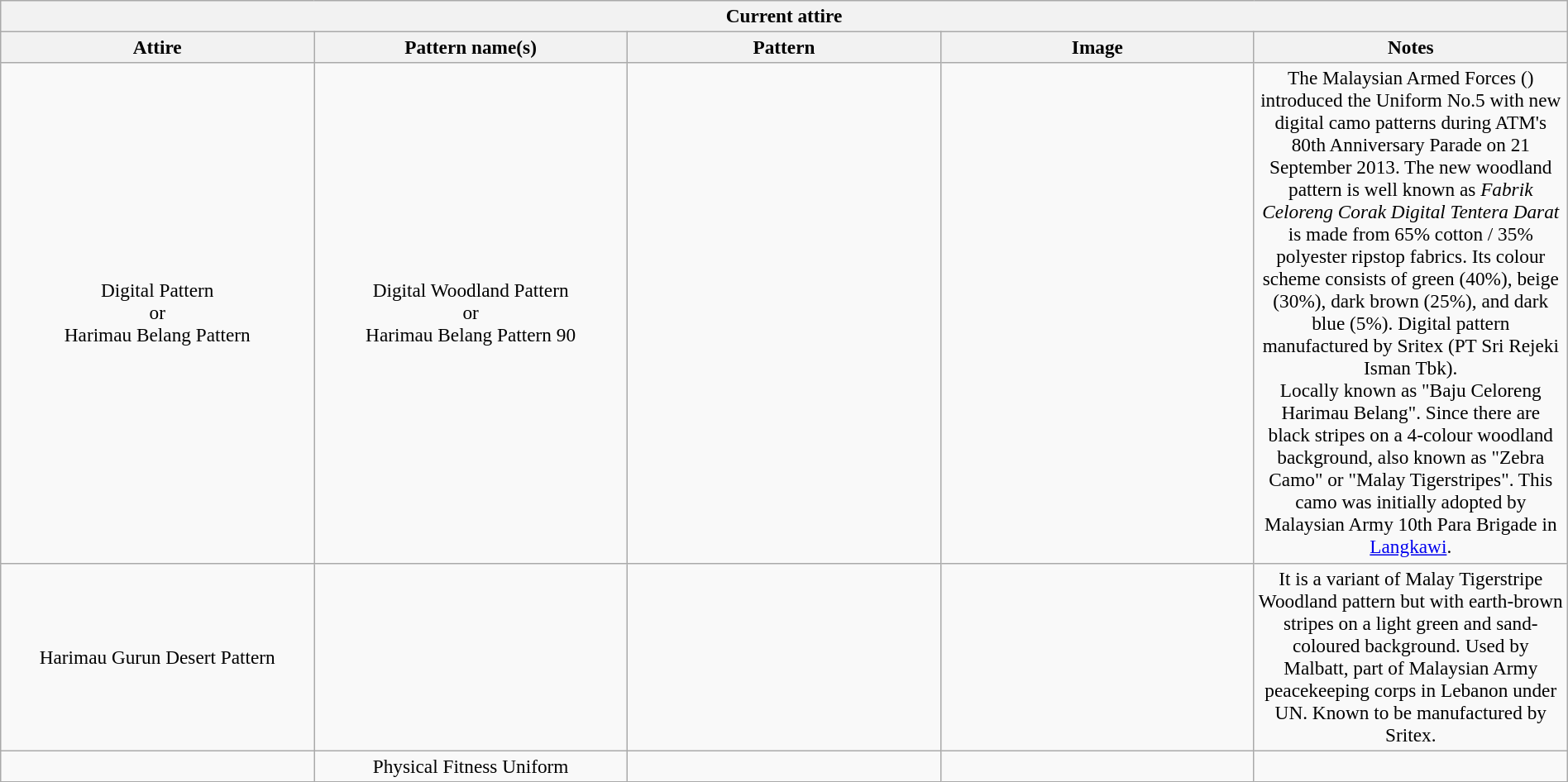<table class="wikitable"  style="width:100%; text-align:center; font-size:97%;">
<tr>
<th colspan=6>Current attire</th>
</tr>
<tr>
<th width=20%>Attire</th>
<th width=20%>Pattern name(s)</th>
<th width=20%>Pattern</th>
<th width=20%>Image</th>
<th width=25%>Notes</th>
</tr>
<tr>
<td>Digital Pattern<br>or<br>Harimau Belang Pattern</td>
<td>Digital Woodland Pattern <br>or<br> Harimau Belang Pattern 90</td>
<td> <br><br></td>
<td> </td>
<td>The Malaysian Armed Forces () introduced the Uniform No.5 with new digital camo patterns during ATM's 80th Anniversary Parade on 21 September 2013. The new woodland pattern is well known as <em>Fabrik Celoreng Corak Digital Tentera Darat</em> is made from 65% cotton / 35% polyester ripstop fabrics. Its colour scheme consists of green (40%), beige (30%), dark brown (25%), and dark blue (5%). Digital pattern manufactured by Sritex (PT Sri Rejeki Isman Tbk).<br>Locally known as "Baju Celoreng Harimau Belang". Since there are black stripes on a 4-colour woodland background, also known as "Zebra Camo" or "Malay Tigerstripes". This camo was initially adopted by Malaysian Army 10th Para Brigade in <a href='#'>Langkawi</a>.</td>
</tr>
<tr>
<td>Harimau Gurun Desert Pattern</td>
<td></td>
<td></td>
<td></td>
<td>It is a variant of Malay Tigerstripe Woodland pattern but with earth-brown stripes on a light green and sand-coloured background. Used by Malbatt, part of Malaysian Army peacekeeping corps in Lebanon under UN. Known to be manufactured by Sritex.</td>
</tr>
<tr>
<td></td>
<td>Physical Fitness Uniform</td>
<td></td>
<td></td>
<td></td>
</tr>
</table>
